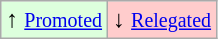<table class="wikitable" align="center">
<tr>
<td bgcolor="#ddffdd">↑ <small><a href='#'>Promoted</a></small></td>
<td bgcolor="#ffcccc">↓ <small><a href='#'>Relegated</a></small></td>
</tr>
</table>
